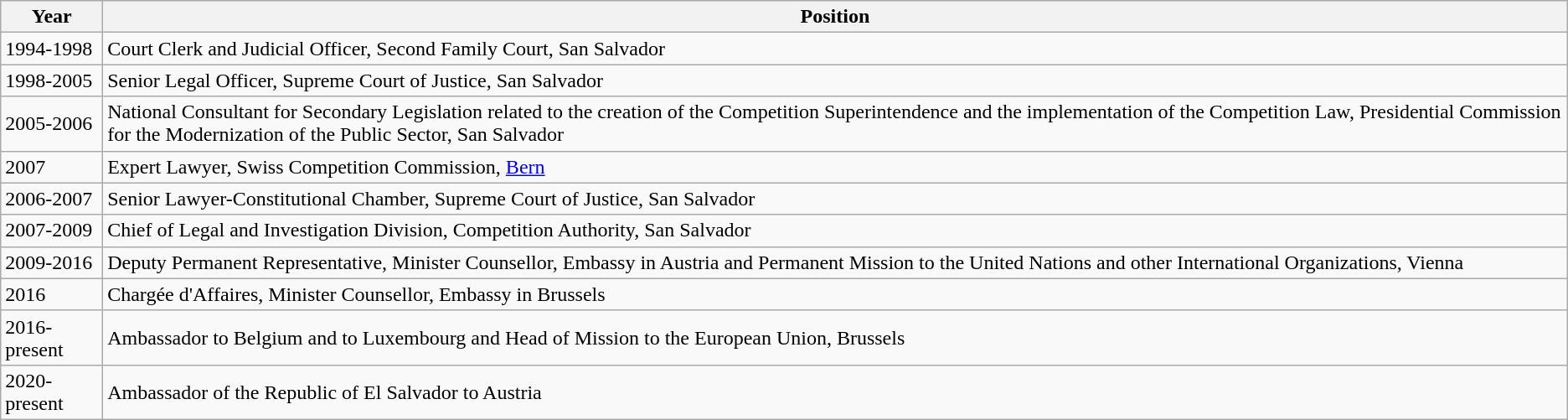<table class="wikitable">
<tr>
<th>Year</th>
<th>Position</th>
</tr>
<tr>
<td>1994-1998</td>
<td>Court Clerk and Judicial Officer, Second Family Court, San Salvador</td>
</tr>
<tr>
<td>1998-2005</td>
<td>Senior Legal Officer, Supreme Court of Justice, San Salvador</td>
</tr>
<tr>
<td>2005-2006</td>
<td>National Consultant for Secondary Legislation related to the creation of the Competition Superintendence and the implementation of the Competition Law, Presidential Commission for the Modernization of the Public Sector, San Salvador</td>
</tr>
<tr>
<td>2007</td>
<td>Expert Lawyer, Swiss Competition Commission, <a href='#'>Bern</a></td>
</tr>
<tr>
<td>2006-2007</td>
<td>Senior Lawyer-Constitutional Chamber, Supreme Court of Justice, San Salvador</td>
</tr>
<tr>
<td>2007-2009</td>
<td>Chief of Legal and Investigation Division, Competition Authority, San Salvador</td>
</tr>
<tr>
<td>2009-2016</td>
<td>Deputy Permanent Representative, Minister Counsellor, Embassy in Austria and Permanent Mission to the United Nations and other International Organizations, Vienna</td>
</tr>
<tr>
<td>2016</td>
<td>Chargée d'Affaires, Minister Counsellor, Embassy in Brussels</td>
</tr>
<tr>
<td>2016-present</td>
<td>Ambassador to Belgium and to Luxembourg and Head of Mission to the European Union, Brussels</td>
</tr>
<tr>
<td>2020-present</td>
<td>Ambassador of the Republic of El Salvador to Austria</td>
</tr>
</table>
